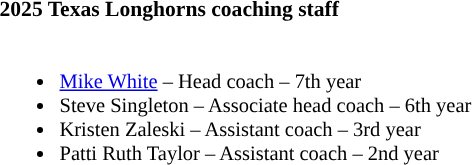<table class="toccolours" style="border-collapse:collapse; font-size:90%;">
<tr>
<td colspan="1"><strong>2025 Texas Longhorns coaching staff</strong></td>
</tr>
<tr>
<td style="text-align: left; font-size: 95%;" valign="top"><br><ul><li><a href='#'>Mike White</a> – Head coach – 7th year</li><li>Steve Singleton – Associate head coach – 6th year</li><li>Kristen Zaleski – Assistant coach – 3rd year</li><li>Patti Ruth Taylor – Assistant coach – 2nd year</li></ul></td>
</tr>
</table>
